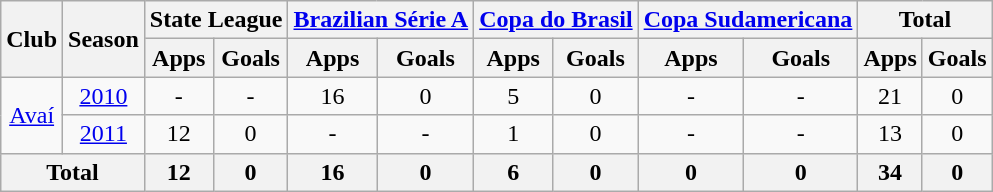<table class="wikitable" style="text-align: center;">
<tr>
<th rowspan="2">Club</th>
<th rowspan="2">Season</th>
<th colspan="2">State League</th>
<th colspan="2"><a href='#'>Brazilian Série A</a></th>
<th colspan="2"><a href='#'>Copa do Brasil</a></th>
<th colspan="2"><a href='#'>Copa Sudamericana</a></th>
<th colspan="2">Total</th>
</tr>
<tr>
<th>Apps</th>
<th>Goals</th>
<th>Apps</th>
<th>Goals</th>
<th>Apps</th>
<th>Goals</th>
<th>Apps</th>
<th>Goals</th>
<th>Apps</th>
<th>Goals</th>
</tr>
<tr>
<td rowspan="2" valign="center"><a href='#'>Avaí</a></td>
<td><a href='#'>2010</a></td>
<td>-</td>
<td>-</td>
<td>16</td>
<td>0</td>
<td>5</td>
<td>0</td>
<td>-</td>
<td>-</td>
<td>21</td>
<td>0</td>
</tr>
<tr>
<td><a href='#'>2011</a></td>
<td>12</td>
<td>0</td>
<td>-</td>
<td>-</td>
<td>1</td>
<td>0</td>
<td>-</td>
<td>-</td>
<td>13</td>
<td>0</td>
</tr>
<tr>
<th colspan="2"><strong>Total</strong></th>
<th>12</th>
<th>0</th>
<th>16</th>
<th>0</th>
<th>6</th>
<th>0</th>
<th>0</th>
<th>0</th>
<th>34</th>
<th>0</th>
</tr>
</table>
